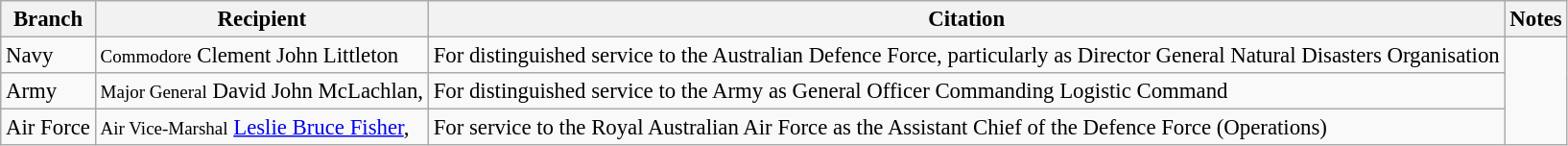<table class="wikitable" style="font-size:95%;">
<tr>
<th>Branch</th>
<th>Recipient</th>
<th>Citation</th>
<th>Notes</th>
</tr>
<tr>
<td>Navy</td>
<td><small>Commodore</small> Clement John Littleton</td>
<td>For distinguished service to the Australian Defence Force, particularly as Director General Natural Disasters Organisation</td>
<td rowspan="3"></td>
</tr>
<tr>
<td>Army</td>
<td><small>Major General</small> David John McLachlan, </td>
<td>For distinguished service to the Army as General Officer Commanding Logistic Command</td>
</tr>
<tr>
<td>Air Force</td>
<td><small>Air Vice-Marshal</small> <a href='#'>Leslie Bruce Fisher</a>, </td>
<td>For service to the Royal Australian Air Force as the Assistant Chief of the Defence Force (Operations)</td>
</tr>
</table>
